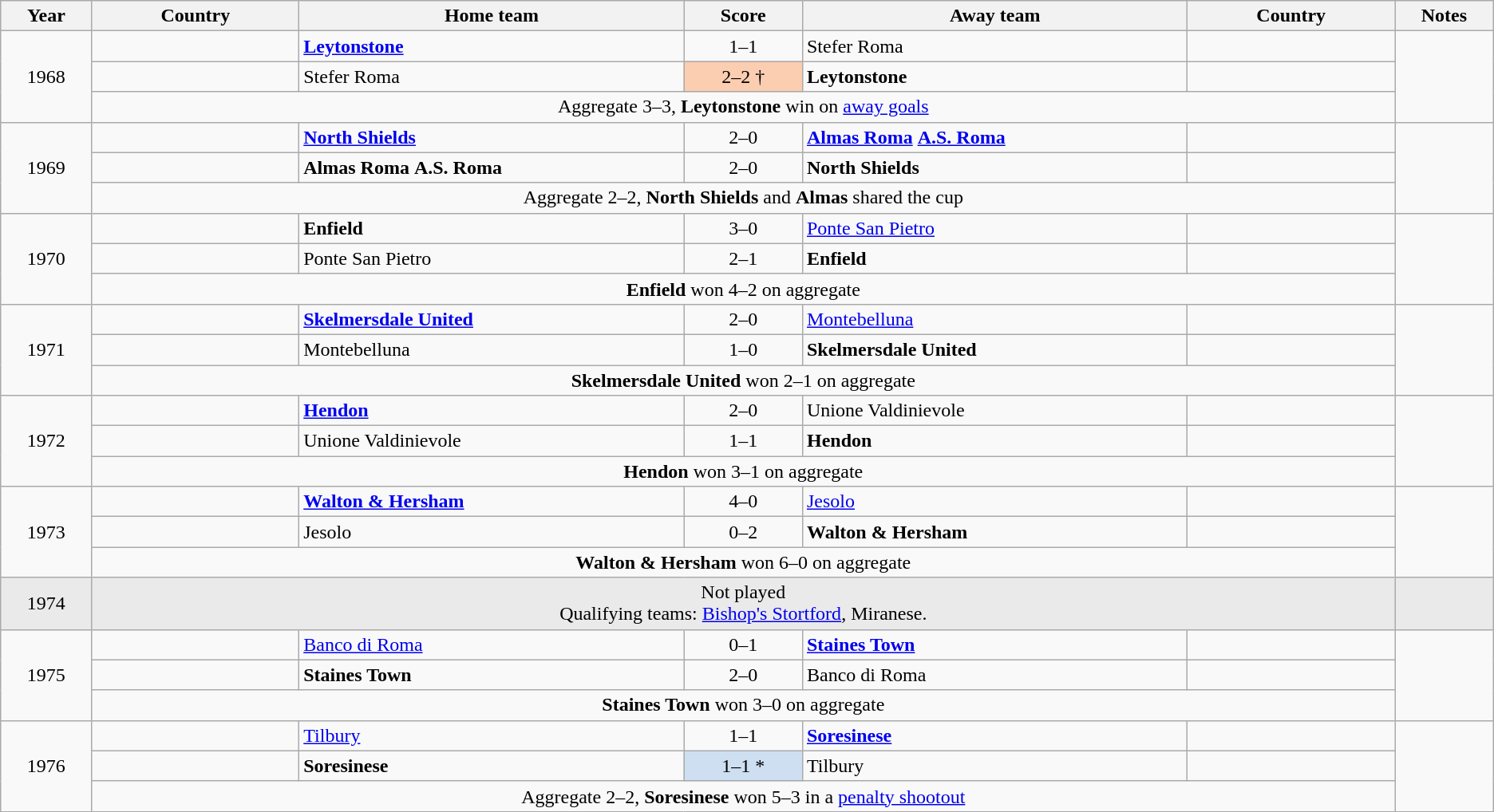<table class="wikitable">
<tr>
<th width=3%>Year</th>
<th width=7%>Country</th>
<th width=13%>Home team</th>
<th width=4%>Score</th>
<th width=13%>Away team</th>
<th width=7%>Country</th>
<th width=3% class="unsortable">Notes</th>
</tr>
<tr>
<td rowspan=3 align=center>1968</td>
<td></td>
<td><strong><a href='#'>Leytonstone</a></strong></td>
<td align=center>1–1</td>
<td>Stefer Roma</td>
<td></td>
<td rowspan=3 align=center></td>
</tr>
<tr>
<td></td>
<td>Stefer Roma</td>
<td align=center style="background-color:#FBCEB1">2–2 †</td>
<td><strong>Leytonstone</strong></td>
<td></td>
</tr>
<tr>
<td colspan=5 align=center>Aggregate 3–3, <strong>Leytonstone</strong> win on <a href='#'>away goals</a></td>
</tr>
<tr>
<td rowspan=3 align=center>1969</td>
<td></td>
<td><strong><a href='#'>North Shields</a></strong></td>
<td align=center>2–0</td>
<td><strong><a href='#'>Almas Roma</a></strong> <strong><a href='#'>A.S. Roma</a></strong></td>
<td></td>
<td rowspan=3 align=center></td>
</tr>
<tr>
<td></td>
<td><strong>Almas Roma</strong> <strong>A.S. Roma</strong></td>
<td align=center>2–0</td>
<td><strong>North Shields</strong></td>
<td></td>
</tr>
<tr>
<td colspan=5 align=center>Aggregate 2–2, <strong>North Shields</strong> and <strong>Almas</strong> shared the cup</td>
</tr>
<tr>
<td rowspan=3 align=center>1970</td>
<td></td>
<td><strong>Enfield</strong></td>
<td align=center>3–0</td>
<td><a href='#'>Ponte San Pietro</a></td>
<td></td>
<td rowspan=3 align=center></td>
</tr>
<tr>
<td></td>
<td>Ponte San Pietro</td>
<td align=center>2–1</td>
<td><strong>Enfield</strong></td>
<td></td>
</tr>
<tr>
<td colspan=5 align=center><strong>Enfield</strong> won 4–2 on aggregate</td>
</tr>
<tr>
<td rowspan=3 align=center>1971</td>
<td></td>
<td><strong><a href='#'>Skelmersdale United</a></strong></td>
<td align=center>2–0</td>
<td><a href='#'>Montebelluna</a></td>
<td></td>
<td rowspan=3 align=center></td>
</tr>
<tr>
<td></td>
<td>Montebelluna</td>
<td align=center>1–0</td>
<td><strong>Skelmersdale United</strong></td>
<td></td>
</tr>
<tr>
<td colspan=5 align=center><strong>Skelmersdale United</strong> won 2–1 on aggregate</td>
</tr>
<tr>
<td rowspan=3 align=center>1972</td>
<td></td>
<td><strong><a href='#'>Hendon</a></strong></td>
<td align=center>2–0</td>
<td>Unione Valdinievole</td>
<td></td>
<td rowspan=3 align=center></td>
</tr>
<tr>
<td></td>
<td>Unione Valdinievole</td>
<td align=center>1–1</td>
<td><strong>Hendon</strong></td>
<td></td>
</tr>
<tr>
<td colspan=5 align=center><strong>Hendon</strong> won 3–1 on aggregate</td>
</tr>
<tr>
<td rowspan=3 align=center>1973</td>
<td></td>
<td><strong><a href='#'>Walton & Hersham</a></strong></td>
<td align=center>4–0</td>
<td><a href='#'>Jesolo</a></td>
<td></td>
<td rowspan=3 align=center></td>
</tr>
<tr>
<td></td>
<td>Jesolo</td>
<td align=center>0–2</td>
<td><strong>Walton & Hersham</strong></td>
<td></td>
</tr>
<tr>
<td colspan=5 align=center><strong>Walton & Hersham</strong> won 6–0 on aggregate</td>
</tr>
<tr>
<td align=center bgcolor=EAEAEA>1974</td>
<td colspan=5 align=center bgcolor=EAEAEA>Not played<br>Qualifying teams:  <a href='#'>Bishop's Stortford</a>,  Miranese.</td>
<td align=center bgcolor=EAEAEA></td>
</tr>
<tr>
<td rowspan=3 align=center>1975</td>
<td></td>
<td><a href='#'>Banco di Roma</a></td>
<td align=center>0–1</td>
<td><strong><a href='#'>Staines Town</a></strong></td>
<td></td>
<td rowspan=3 align=center></td>
</tr>
<tr>
<td></td>
<td><strong>Staines Town</strong></td>
<td align=center>2–0</td>
<td>Banco di Roma</td>
<td></td>
</tr>
<tr>
<td colspan=5 align=center><strong>Staines Town</strong> won 3–0 on aggregate</td>
</tr>
<tr>
<td rowspan=3 align=center>1976</td>
<td></td>
<td><a href='#'>Tilbury</a></td>
<td align=center>1–1</td>
<td><strong><a href='#'>Soresinese</a></strong></td>
<td></td>
<td rowspan=3 align=center></td>
</tr>
<tr>
<td></td>
<td><strong>Soresinese</strong></td>
<td align=center style="background-color:#cedff2">1–1 *</td>
<td>Tilbury</td>
<td></td>
</tr>
<tr>
<td colspan=5 align=center>Aggregate 2–2, <strong>Soresinese</strong> won 5–3 in a <a href='#'>penalty shootout</a></td>
</tr>
</table>
